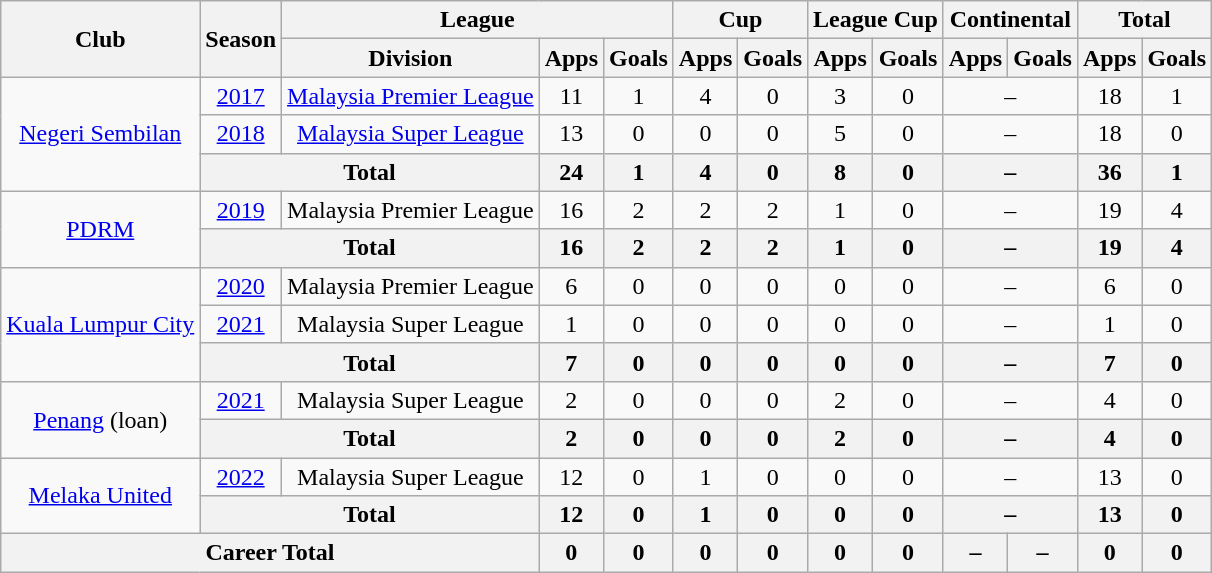<table class=wikitable style="text-align:center">
<tr>
<th rowspan=2>Club</th>
<th rowspan=2>Season</th>
<th colspan=3>League</th>
<th colspan=2>Cup</th>
<th colspan=2>League Cup</th>
<th colspan=2>Continental</th>
<th colspan=2>Total</th>
</tr>
<tr>
<th>Division</th>
<th>Apps</th>
<th>Goals</th>
<th>Apps</th>
<th>Goals</th>
<th>Apps</th>
<th>Goals</th>
<th>Apps</th>
<th>Goals</th>
<th>Apps</th>
<th>Goals</th>
</tr>
<tr>
<td rowspan=3><a href='#'>Negeri Sembilan</a></td>
<td><a href='#'>2017</a></td>
<td><a href='#'>Malaysia Premier League</a></td>
<td>11</td>
<td>1</td>
<td>4</td>
<td>0</td>
<td>3</td>
<td>0</td>
<td colspan=2>–</td>
<td>18</td>
<td>1</td>
</tr>
<tr>
<td><a href='#'>2018</a></td>
<td><a href='#'>Malaysia Super League</a></td>
<td>13</td>
<td>0</td>
<td>0</td>
<td>0</td>
<td>5</td>
<td>0</td>
<td colspan=2>–</td>
<td>18</td>
<td>0</td>
</tr>
<tr>
<th colspan="2">Total</th>
<th>24</th>
<th>1</th>
<th>4</th>
<th>0</th>
<th>8</th>
<th>0</th>
<th colspan=2>–</th>
<th>36</th>
<th>1</th>
</tr>
<tr>
<td rowspan=2><a href='#'>PDRM</a></td>
<td><a href='#'>2019</a></td>
<td>Malaysia Premier League</td>
<td>16</td>
<td>2</td>
<td>2</td>
<td>2</td>
<td>1</td>
<td>0</td>
<td colspan=2>–</td>
<td>19</td>
<td>4</td>
</tr>
<tr>
<th colspan="2">Total</th>
<th>16</th>
<th>2</th>
<th>2</th>
<th>2</th>
<th>1</th>
<th>0</th>
<th colspan=2>–</th>
<th>19</th>
<th>4</th>
</tr>
<tr>
<td rowspan=3><a href='#'>Kuala Lumpur City</a></td>
<td><a href='#'>2020</a></td>
<td>Malaysia Premier League</td>
<td>6</td>
<td>0</td>
<td>0</td>
<td>0</td>
<td>0</td>
<td>0</td>
<td colspan=2>–</td>
<td>6</td>
<td>0</td>
</tr>
<tr>
<td><a href='#'>2021</a></td>
<td>Malaysia Super League</td>
<td>1</td>
<td>0</td>
<td>0</td>
<td>0</td>
<td>0</td>
<td>0</td>
<td colspan=2>–</td>
<td>1</td>
<td>0</td>
</tr>
<tr>
<th colspan="2">Total</th>
<th>7</th>
<th>0</th>
<th>0</th>
<th>0</th>
<th>0</th>
<th>0</th>
<th colspan=2>–</th>
<th>7</th>
<th>0</th>
</tr>
<tr>
<td rowspan=2><a href='#'>Penang</a> (loan)</td>
<td><a href='#'>2021</a></td>
<td>Malaysia Super League</td>
<td>2</td>
<td>0</td>
<td>0</td>
<td>0</td>
<td>2</td>
<td>0</td>
<td colspan=2>–</td>
<td>4</td>
<td>0</td>
</tr>
<tr>
<th colspan="2">Total</th>
<th>2</th>
<th>0</th>
<th>0</th>
<th>0</th>
<th>2</th>
<th>0</th>
<th colspan=2>–</th>
<th>4</th>
<th>0</th>
</tr>
<tr>
<td rowspan=2><a href='#'>Melaka United</a></td>
<td><a href='#'>2022</a></td>
<td>Malaysia Super League</td>
<td>12</td>
<td>0</td>
<td>1</td>
<td>0</td>
<td>0</td>
<td>0</td>
<td colspan=2>–</td>
<td>13</td>
<td>0</td>
</tr>
<tr>
<th colspan="2">Total</th>
<th>12</th>
<th>0</th>
<th>1</th>
<th>0</th>
<th>0</th>
<th>0</th>
<th colspan=2>–</th>
<th>13</th>
<th>0</th>
</tr>
<tr>
<th colspan="3">Career Total</th>
<th>0</th>
<th>0</th>
<th>0</th>
<th>0</th>
<th>0</th>
<th>0</th>
<th>–</th>
<th>–</th>
<th>0</th>
<th>0</th>
</tr>
</table>
